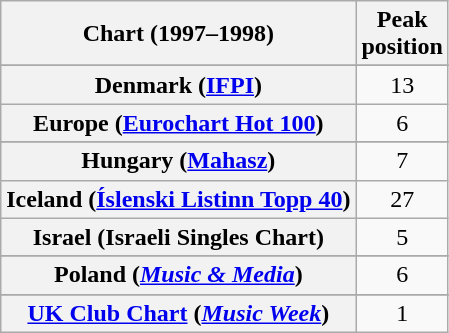<table class="wikitable sortable plainrowheaders" style="text-align:center">
<tr>
<th>Chart (1997–1998)</th>
<th>Peak<br>position</th>
</tr>
<tr>
</tr>
<tr>
</tr>
<tr>
</tr>
<tr>
</tr>
<tr>
<th scope="row">Denmark (<a href='#'>IFPI</a>)</th>
<td>13</td>
</tr>
<tr>
<th scope="row">Europe (<a href='#'>Eurochart Hot 100</a>)</th>
<td>6</td>
</tr>
<tr>
</tr>
<tr>
</tr>
<tr>
<th scope="row">Hungary (<a href='#'>Mahasz</a>)</th>
<td>7</td>
</tr>
<tr>
<th scope="row">Iceland (<a href='#'>Íslenski Listinn Topp 40</a>)</th>
<td>27</td>
</tr>
<tr>
<th scope="row">Israel (Israeli Singles Chart)</th>
<td>5</td>
</tr>
<tr>
</tr>
<tr>
</tr>
<tr>
</tr>
<tr>
</tr>
<tr>
</tr>
<tr>
<th scope="row">Poland (<em><a href='#'>Music & Media</a></em>)</th>
<td>6</td>
</tr>
<tr>
</tr>
<tr>
</tr>
<tr>
</tr>
<tr>
</tr>
<tr>
</tr>
<tr>
<th scope="row"><a href='#'>UK Club Chart</a> (<em><a href='#'>Music Week</a></em>)</th>
<td>1</td>
</tr>
</table>
